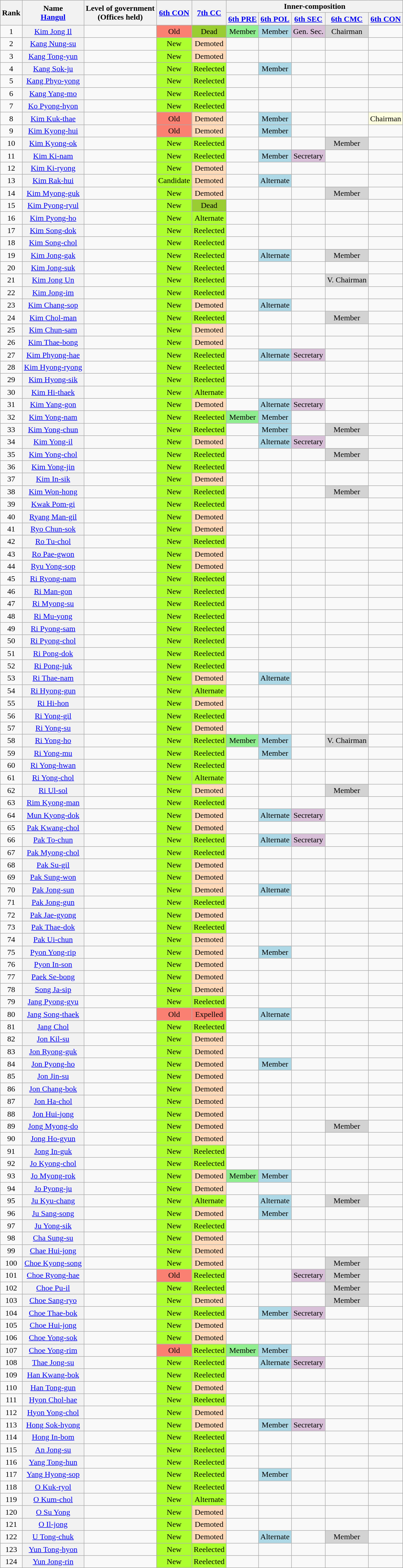<table class="wikitable sortable">
<tr>
<th rowspan="2">Rank</th>
<th rowspan="2">Name<br><a href='#'>Hangul</a></th>
<th rowspan="2">Level of government<br>(Offices held)</th>
<th rowspan="2"><a href='#'>6th CON</a></th>
<th rowspan="2"><a href='#'>7th CC</a></th>
<th colspan="5">Inner-composition</th>
</tr>
<tr>
<th><a href='#'>6th PRE</a></th>
<th><a href='#'>6th POL</a></th>
<th><a href='#'>6th SEC</a></th>
<th><a href='#'>6th CMC</a></th>
<th><a href='#'>6th CON</a></th>
</tr>
<tr>
<td align="center">1</td>
<th align="center" scope="row" style="font-weight:normal;"><a href='#'>Kim Jong Il</a></th>
<td></td>
<td style="background: Salmon" align="center">Old</td>
<td data-sort-value="1" align="center" style="background: YellowGreen">Dead</td>
<td data-sort-value="1" align="center" style="background: LightGreen">Member</td>
<td data-sort-value="1" align="center" style="background: LightBlue">Member</td>
<td data-sort-value="1" align="center" style="background: thistle">Gen. Sec.</td>
<td data-sort-value="1" align="center" style="background: LightGray">Chairman</td>
<td data-sort-value="100"></td>
</tr>
<tr>
<td align="center">2</td>
<th align="center" scope="row" style="font-weight:normal;"><a href='#'>Kang Nung-su</a></th>
<td></td>
<td align="center" style="background: GreenYellow">New</td>
<td style="background: PeachPuff" align="center">Demoted</td>
<td data-sort-value="100"></td>
<td data-sort-value="100"></td>
<td data-sort-value="100"></td>
<td data-sort-value="100"></td>
<td data-sort-value="100"></td>
</tr>
<tr>
<td align="center">3</td>
<th align="center" scope="row" style="font-weight:normal;"><a href='#'>Kang Tong-yun</a></th>
<td></td>
<td align="center" style="background: GreenYellow">New</td>
<td style="background: PeachPuff" align="center">Demoted</td>
<td data-sort-value="100"></td>
<td data-sort-value="100"></td>
<td data-sort-value="100"></td>
<td data-sort-value="100"></td>
<td data-sort-value="100"></td>
</tr>
<tr>
<td align="center">4</td>
<th align="center" scope="row" style="font-weight:normal;"><a href='#'>Kang Sok-ju</a></th>
<td></td>
<td align="center" style="background: GreenYellow">New</td>
<td align="center" style="background: GreenYellow">Reelected</td>
<td data-sort-value="100"></td>
<td data-sort-value="12" align="center" style="background: LightBlue">Member</td>
<td data-sort-value="100"></td>
<td data-sort-value="100"></td>
<td data-sort-value="100"></td>
</tr>
<tr>
<td align="center">5</td>
<th align="center" scope="row" style="font-weight:normal;"><a href='#'>Kang Phyo-yong</a></th>
<td></td>
<td align="center" style="background: GreenYellow">New</td>
<td align="center" style="background: GreenYellow">Reelected</td>
<td data-sort-value="100"></td>
<td data-sort-value="100"></td>
<td data-sort-value="100"></td>
<td data-sort-value="100"></td>
<td data-sort-value="100"></td>
</tr>
<tr>
<td align="center">6</td>
<th align="center" scope="row" style="font-weight:normal;"><a href='#'>Kang Yang-mo</a></th>
<td></td>
<td align="center" style="background: GreenYellow">New</td>
<td align="center" style="background: GreenYellow">Reelected</td>
<td data-sort-value="100"></td>
<td data-sort-value="100"></td>
<td data-sort-value="100"></td>
<td data-sort-value="100"></td>
<td data-sort-value="100"></td>
</tr>
<tr>
<td align="center">7</td>
<th align="center" scope="row" style="font-weight:normal;"><a href='#'>Ko Pyong-hyon</a></th>
<td></td>
<td align="center" style="background: GreenYellow">New</td>
<td align="center" style="background: GreenYellow">Reelected</td>
<td data-sort-value="100"></td>
<td data-sort-value="100"></td>
<td data-sort-value="100"></td>
<td data-sort-value="100"></td>
<td data-sort-value="100"></td>
</tr>
<tr>
<td align="center">8</td>
<th align="center" scope="row" style="font-weight:normal;"><a href='#'>Kim Kuk-thae</a></th>
<td></td>
<td style="background: Salmon" align="center">Old</td>
<td style="background: PeachPuff" align="center">Demoted</td>
<td data-sort-value="100"></td>
<td data-sort-value="8" align="center" style="background: LightBlue">Member</td>
<td data-sort-value="100"></td>
<td data-sort-value="100"></td>
<td data-sort-value="1" align="center" style="background: LightYellow">Chairman</td>
</tr>
<tr>
<td align="center">9</td>
<th align="center" scope="row" style="font-weight:normal;"><a href='#'>Kim Kyong-hui</a></th>
<td></td>
<td style="background: Salmon" align="center">Old</td>
<td style="background: PeachPuff" align="center">Demoted</td>
<td data-sort-value="100"></td>
<td data-sort-value="17" align="center" style="background: LightBlue">Member</td>
<td data-sort-value="100"></td>
<td data-sort-value="100"></td>
<td data-sort-value="100"></td>
</tr>
<tr>
<td align="center">10</td>
<th align="center" scope="row" style="font-weight:normal;"><a href='#'>Kim Kyong-ok</a></th>
<td></td>
<td align="center" style="background: GreenYellow">New</td>
<td align="center" style="background: GreenYellow">Reelected</td>
<td data-sort-value="100"></td>
<td data-sort-value="100"></td>
<td data-sort-value="100"></td>
<td data-sort-value="6" align="center" style="background: LightGray">Member</td>
<td data-sort-value="100"></td>
</tr>
<tr>
<td align="center">11</td>
<th align="center" scope="row" style="font-weight:normal;"><a href='#'>Kim Ki-nam</a></th>
<td></td>
<td align="center" style="background: GreenYellow">New</td>
<td align="center" style="background: GreenYellow">Reelected</td>
<td data-sort-value="100"></td>
<td data-sort-value="9" align="center" style="background: LightBlue">Member</td>
<td data-sort-value="2" align="center" style="background: thistle">Secretary</td>
<td data-sort-value="100"></td>
<td data-sort-value="100"></td>
</tr>
<tr>
<td align="center">12</td>
<th align="center" scope="row" style="font-weight:normal;"><a href='#'>Kim Ki-ryong</a></th>
<td></td>
<td align="center" style="background: GreenYellow">New</td>
<td style="background: PeachPuff" align="center">Demoted</td>
<td data-sort-value="100"></td>
<td data-sort-value="100"></td>
<td data-sort-value="100"></td>
<td data-sort-value="100"></td>
<td data-sort-value="100"></td>
</tr>
<tr>
<td align="center">13</td>
<th align="center" scope="row" style="font-weight:normal;"><a href='#'>Kim Rak-hui</a></th>
<td></td>
<td align="center" style="background: GreenYellow">Candidate</td>
<td style="background: PeachPuff" align="center">Demoted</td>
<td data-sort-value="100"></td>
<td data-sort-value="24" align="center" style="background: LightBlue">Alternate</td>
<td data-sort-value="100"></td>
<td data-sort-value="100"></td>
<td data-sort-value="100"></td>
</tr>
<tr>
<td align="center">14</td>
<th align="center" scope="row" style="font-weight:normal;"><a href='#'>Kim Myong-guk</a></th>
<td></td>
<td align="center" style="background: GreenYellow">New</td>
<td style="background: PeachPuff" align="center">Demoted</td>
<td data-sort-value="100"></td>
<td data-sort-value="100"></td>
<td data-sort-value="100"></td>
<td data-sort-value="6" align="center" style="background: LightGray">Member</td>
<td data-sort-value="100"></td>
</tr>
<tr>
<td align="center">15</td>
<th align="center" scope="row" style="font-weight:normal;"><a href='#'>Kim Pyong-ryul</a></th>
<td></td>
<td align="center" style="background: GreenYellow">New</td>
<td data-sort-value="1" align="center" style="background: YellowGreen">Dead</td>
<td data-sort-value="100"></td>
<td data-sort-value="100"></td>
<td data-sort-value="100"></td>
<td data-sort-value="100"></td>
<td data-sort-value="100"></td>
</tr>
<tr>
<td align="center">16</td>
<th align="center" scope="row" style="font-weight:normal;"><a href='#'>Kim Pyong-ho</a></th>
<td></td>
<td align="center" style="background: GreenYellow">New</td>
<td align="center" style="background: GreenYellow">Alternate</td>
<td data-sort-value="100"></td>
<td data-sort-value="100"></td>
<td data-sort-value="100"></td>
<td data-sort-value="100"></td>
<td data-sort-value="100"></td>
</tr>
<tr>
<td align="center">17</td>
<th align="center" scope="row" style="font-weight:normal;"><a href='#'>Kim Song-dok</a></th>
<td></td>
<td align="center" style="background: GreenYellow">New</td>
<td align="center" style="background: GreenYellow">Reelected</td>
<td data-sort-value="100"></td>
<td data-sort-value="100"></td>
<td data-sort-value="100"></td>
<td data-sort-value="100"></td>
<td data-sort-value="100"></td>
</tr>
<tr>
<td align="center">18</td>
<th align="center" scope="row" style="font-weight:normal;"><a href='#'>Kim Song-chol</a></th>
<td></td>
<td align="center" style="background: GreenYellow">New</td>
<td align="center" style="background: GreenYellow">Reelected</td>
<td data-sort-value="100"></td>
<td data-sort-value="100"></td>
<td data-sort-value="100"></td>
<td data-sort-value="100"></td>
<td data-sort-value="100"></td>
</tr>
<tr>
<td align="center">19</td>
<th align="center" scope="row" style="font-weight:normal;"><a href='#'>Kim Jong-gak</a></th>
<td></td>
<td align="center" style="background: GreenYellow">New</td>
<td align="center" style="background: GreenYellow">Reelected</td>
<td data-sort-value="100"></td>
<td data-sort-value="28" align="center" style="background: LightBlue">Alternate</td>
<td data-sort-value="100"></td>
<td data-sort-value="5" align="center" style="background: LightGray">Member</td>
<td data-sort-value="100"></td>
</tr>
<tr>
<td align="center">20</td>
<th align="center" scope="row" style="font-weight:normal;"><a href='#'>Kim Jong-suk</a></th>
<td></td>
<td align="center" style="background: GreenYellow">New</td>
<td align="center" style="background: GreenYellow">Reelected</td>
<td data-sort-value="100"></td>
<td data-sort-value="100"></td>
<td data-sort-value="100"></td>
<td data-sort-value="100"></td>
<td data-sort-value="100"></td>
</tr>
<tr>
<td align="center">21</td>
<th align="center" scope="row" style="font-weight:normal;"><a href='#'>Kim Jong Un</a></th>
<td></td>
<td align="center" style="background: GreenYellow">New</td>
<td align="center" style="background: GreenYellow">Reelected</td>
<td data-sort-value="100"></td>
<td data-sort-value="100"></td>
<td data-sort-value="100"></td>
<td data-sort-value="2" align="center" style="background: LightGray">V. Chairman</td>
<td data-sort-value="100"></td>
</tr>
<tr>
<td align="center">22</td>
<th align="center" scope="row" style="font-weight:normal;"><a href='#'>Kim Jong-im</a></th>
<td></td>
<td align="center" style="background: GreenYellow">New</td>
<td align="center" style="background: GreenYellow">Reelected</td>
<td data-sort-value="100"></td>
<td data-sort-value="100"></td>
<td data-sort-value="100"></td>
<td data-sort-value="100"></td>
<td data-sort-value="100"></td>
</tr>
<tr>
<td align="center">23</td>
<th align="center" scope="row" style="font-weight:normal;"><a href='#'>Kim Chang-sop</a></th>
<td></td>
<td align="center" style="background: GreenYellow">New</td>
<td style="background: PeachPuff" align="center">Demoted</td>
<td data-sort-value="100"></td>
<td data-sort-value="30" align="center" style="background: LightBlue">Alternate</td>
<td data-sort-value="100"></td>
<td data-sort-value="100"></td>
<td data-sort-value="100"></td>
</tr>
<tr>
<td align="center">24</td>
<th align="center" scope="row" style="font-weight:normal;"><a href='#'>Kim Chol-man</a></th>
<td></td>
<td align="center" style="background: GreenYellow">New</td>
<td align="center" style="background: GreenYellow">Reelected</td>
<td data-sort-value="100"></td>
<td data-sort-value="100"></td>
<td data-sort-value="100"></td>
<td data-sort-value="2" align="center" style="background: LightGray">Member</td>
<td data-sort-value="100"></td>
</tr>
<tr>
<td align="center">25</td>
<th align="center" scope="row" style="font-weight:normal;"><a href='#'>Kim Chun-sam</a></th>
<td></td>
<td align="center" style="background: GreenYellow">New</td>
<td style="background: PeachPuff" align="center">Demoted</td>
<td data-sort-value="100"></td>
<td data-sort-value="100"></td>
<td data-sort-value="100"></td>
<td data-sort-value="100"></td>
<td data-sort-value="100"></td>
</tr>
<tr>
<td align="center">26</td>
<th align="center" scope="row" style="font-weight:normal;"><a href='#'>Kim Thae-bong</a></th>
<td></td>
<td align="center" style="background: GreenYellow">New</td>
<td style="background: PeachPuff" align="center">Demoted</td>
<td data-sort-value="100"></td>
<td data-sort-value="100"></td>
<td data-sort-value="100"></td>
<td data-sort-value="100"></td>
<td data-sort-value="100"></td>
</tr>
<tr>
<td align="center">27</td>
<th align="center" scope="row" style="font-weight:normal;"><a href='#'>Kim Phyong-hae</a></th>
<td></td>
<td align="center" style="background: GreenYellow">New</td>
<td align="center" style="background: GreenYellow">Reelected</td>
<td data-sort-value="100"></td>
<td data-sort-value="26" align="center" style="background: LightBlue">Alternate</td>
<td data-sort-value="9" align="center" style="background: thistle">Secretary</td>
<td data-sort-value="100"></td>
<td data-sort-value="100"></td>
</tr>
<tr>
<td align="center">28</td>
<th align="center" scope="row" style="font-weight:normal;"><a href='#'>Kim Hyong-ryong</a></th>
<td></td>
<td align="center" style="background: GreenYellow">New</td>
<td align="center" style="background: GreenYellow">Reelected</td>
<td data-sort-value="100"></td>
<td data-sort-value="100"></td>
<td data-sort-value="100"></td>
<td data-sort-value="100"></td>
<td data-sort-value="100"></td>
</tr>
<tr>
<td align="center">29</td>
<th align="center" scope="row" style="font-weight:normal;"><a href='#'>Kim Hyong-sik</a></th>
<td></td>
<td align="center" style="background: GreenYellow">New</td>
<td align="center" style="background: GreenYellow">Reelected</td>
<td data-sort-value="100"></td>
<td data-sort-value="100"></td>
<td data-sort-value="100"></td>
<td data-sort-value="100"></td>
<td data-sort-value="100"></td>
</tr>
<tr>
<td align="center">30</td>
<th align="center" scope="row" style="font-weight:normal;"><a href='#'>Kim Hi-thaek</a></th>
<td></td>
<td align="center" style="background: GreenYellow">New</td>
<td align="center" style="background: GreenYellow">Alternate</td>
<td data-sort-value="100"></td>
<td data-sort-value="100"></td>
<td data-sort-value="100"></td>
<td data-sort-value="100"></td>
<td data-sort-value="100"></td>
</tr>
<tr>
<td align="center">31</td>
<th align="center" scope="row" style="font-weight:normal;"><a href='#'>Kim Yang-gon</a></th>
<td></td>
<td align="center" style="background: GreenYellow">New</td>
<td style="background: PeachPuff" align="center">Demoted</td>
<td data-sort-value="100"></td>
<td data-sort-value="18" align="center" style="background: LightBlue">Alternate</td>
<td data-sort-value="8" align="center" style="background: thistle">Secretary</td>
<td data-sort-value="100"></td>
<td data-sort-value="100"></td>
</tr>
<tr>
<td align="center">32</td>
<th align="center" scope="row" style="font-weight:normal;"><a href='#'>Kim Yong-nam</a></th>
<td></td>
<td align="center" style="background: GreenYellow">New</td>
<td align="center" style="background: GreenYellow">Reelected</td>
<td data-sort-value="2" align="center" style="background: LightGreen">Member</td>
<td data-sort-value="2" align="center" style="background: LightBlue">Member</td>
<td data-sort-value="100"></td>
<td data-sort-value="100"></td>
<td data-sort-value="100"></td>
</tr>
<tr>
<td align="center">33</td>
<th align="center" scope="row" style="font-weight:normal;"><a href='#'>Kim Yong-chun</a></th>
<td></td>
<td align="center" style="background: GreenYellow">New</td>
<td align="center" style="background: GreenYellow">Reelected</td>
<td data-sort-value="100"></td>
<td data-sort-value="6" align="center" style="background: LightBlue">Member</td>
<td data-sort-value="100"></td>
<td data-sort-value="4" align="center" style="background: LightGray">Member</td>
<td data-sort-value="100"></td>
</tr>
<tr>
<td align="center">34</td>
<th align="center" scope="row" style="font-weight:normal;"><a href='#'>Kim Yong-il</a></th>
<td></td>
<td align="center" style="background: GreenYellow">New</td>
<td style="background: PeachPuff" align="center">Demoted</td>
<td data-sort-value="100"></td>
<td data-sort-value="19" align="center" style="background: LightBlue">Alternate</td>
<td data-sort-value="7" align="center" style="background: thistle">Secretary</td>
<td data-sort-value="100"></td>
<td data-sort-value="100"></td>
</tr>
<tr>
<td align="center">35</td>
<th align="center" scope="row" style="font-weight:normal;"><a href='#'>Kim Yong-chol</a></th>
<td></td>
<td align="center" style="background: GreenYellow">New</td>
<td align="center" style="background: GreenYellow">Reelected</td>
<td data-sort-value="100"></td>
<td data-sort-value="100"></td>
<td data-sort-value="100"></td>
<td data-sort-value="10" align="center" style="background: LightGray">Member</td>
<td data-sort-value="100"></td>
</tr>
<tr>
<td align="center">36</td>
<th align="center" scope="row" style="font-weight:normal;"><a href='#'>Kim Yong-jin</a></th>
<td></td>
<td align="center" style="background: GreenYellow">New</td>
<td align="center" style="background: GreenYellow">Reelected</td>
<td data-sort-value="100"></td>
<td data-sort-value="100"></td>
<td data-sort-value="100"></td>
<td data-sort-value="100"></td>
<td data-sort-value="100"></td>
</tr>
<tr>
<td align="center">37</td>
<th align="center" scope="row" style="font-weight:normal;"><a href='#'>Kim In-sik</a></th>
<td></td>
<td align="center" style="background: GreenYellow">New</td>
<td style="background: PeachPuff" align="center">Demoted</td>
<td data-sort-value="100"></td>
<td data-sort-value="100"></td>
<td data-sort-value="100"></td>
<td data-sort-value="100"></td>
<td data-sort-value="100"></td>
</tr>
<tr>
<td align="center">38</td>
<th align="center" scope="row" style="font-weight:normal;"><a href='#'>Kim Won-hong</a></th>
<td></td>
<td align="center" style="background: GreenYellow">New</td>
<td align="center" style="background: GreenYellow">Reelected</td>
<td data-sort-value="100"></td>
<td data-sort-value="100"></td>
<td data-sort-value="100"></td>
<td data-sort-value="6" align="center" style="background: LightGray">Member</td>
<td data-sort-value="100"></td>
</tr>
<tr>
<td align="center">39</td>
<th align="center" scope="row" style="font-weight:normal;"><a href='#'>Kwak Pom-gi</a></th>
<td></td>
<td align="center" style="background: GreenYellow">New</td>
<td align="center" style="background: GreenYellow">Reelected</td>
<td data-sort-value="100"></td>
<td data-sort-value="100"></td>
<td data-sort-value="100"></td>
<td data-sort-value="100"></td>
<td data-sort-value="100"></td>
</tr>
<tr>
<td align="center">40</td>
<th align="center" scope="row" style="font-weight:normal;"><a href='#'>Ryang Man-gil</a></th>
<td></td>
<td align="center" style="background: GreenYellow">New</td>
<td style="background: PeachPuff" align="center">Demoted</td>
<td data-sort-value="100"></td>
<td data-sort-value="100"></td>
<td data-sort-value="100"></td>
<td data-sort-value="100"></td>
<td data-sort-value="100"></td>
</tr>
<tr>
<td align="center">41</td>
<th align="center" scope="row" style="font-weight:normal;"><a href='#'>Ryo Chun-sok</a></th>
<td></td>
<td align="center" style="background: GreenYellow">New</td>
<td style="background: PeachPuff" align="center">Demoted</td>
<td data-sort-value="100"></td>
<td data-sort-value="100"></td>
<td data-sort-value="100"></td>
<td data-sort-value="100"></td>
<td data-sort-value="100"></td>
</tr>
<tr>
<td align="center">42</td>
<th align="center" scope="row" style="font-weight:normal;"><a href='#'>Ro Tu-chol</a></th>
<td></td>
<td align="center" style="background: GreenYellow">New</td>
<td align="center" style="background: GreenYellow">Reelected</td>
<td data-sort-value="100"></td>
<td data-sort-value="100"></td>
<td data-sort-value="100"></td>
<td data-sort-value="100"></td>
<td data-sort-value="100"></td>
</tr>
<tr>
<td align="center">43</td>
<th align="center" scope="row" style="font-weight:normal;"><a href='#'>Ro Pae-gwon</a></th>
<td></td>
<td align="center" style="background: GreenYellow">New</td>
<td style="background: PeachPuff" align="center">Demoted</td>
<td data-sort-value="100"></td>
<td data-sort-value="100"></td>
<td data-sort-value="100"></td>
<td data-sort-value="100"></td>
<td data-sort-value="100"></td>
</tr>
<tr>
<td align="center">44</td>
<th align="center" scope="row" style="font-weight:normal;"><a href='#'>Ryu Yong-sop</a></th>
<td></td>
<td align="center" style="background: GreenYellow">New</td>
<td style="background: PeachPuff" align="center">Demoted</td>
<td data-sort-value="100"></td>
<td data-sort-value="100"></td>
<td data-sort-value="100"></td>
<td data-sort-value="100"></td>
<td data-sort-value="100"></td>
</tr>
<tr>
<td align="center">45</td>
<th align="center" scope="row" style="font-weight:normal;"><a href='#'>Ri Ryong-nam</a></th>
<td></td>
<td align="center" style="background: GreenYellow">New</td>
<td align="center" style="background: GreenYellow">Reelected</td>
<td data-sort-value="100"></td>
<td data-sort-value="100"></td>
<td data-sort-value="100"></td>
<td data-sort-value="100"></td>
<td data-sort-value="100"></td>
</tr>
<tr>
<td align="center">46</td>
<th align="center" scope="row" style="font-weight:normal;"><a href='#'>Ri Man-gon</a></th>
<td></td>
<td align="center" style="background: GreenYellow">New</td>
<td align="center" style="background: GreenYellow">Reelected</td>
<td data-sort-value="100"></td>
<td data-sort-value="100"></td>
<td data-sort-value="100"></td>
<td data-sort-value="100"></td>
<td data-sort-value="100"></td>
</tr>
<tr>
<td align="center">47</td>
<th align="center" scope="row" style="font-weight:normal;"><a href='#'>Ri Myong-su</a></th>
<td></td>
<td align="center" style="background: GreenYellow">New</td>
<td align="center" style="background: GreenYellow">Reelected</td>
<td data-sort-value="100"></td>
<td data-sort-value="100"></td>
<td data-sort-value="100"></td>
<td data-sort-value="100"></td>
<td data-sort-value="100"></td>
</tr>
<tr>
<td align="center">48</td>
<th align="center" scope="row" style="font-weight:normal;"><a href='#'>Ri Mu-yong</a></th>
<td></td>
<td align="center" style="background: GreenYellow">New</td>
<td align="center" style="background: GreenYellow">Reelected</td>
<td data-sort-value="100"></td>
<td data-sort-value="100"></td>
<td data-sort-value="100"></td>
<td data-sort-value="100"></td>
<td data-sort-value="100"></td>
</tr>
<tr>
<td align="center">49</td>
<th align="center" scope="row" style="font-weight:normal;"><a href='#'>Ri Pyong-sam</a></th>
<td></td>
<td align="center" style="background: GreenYellow">New</td>
<td align="center" style="background: GreenYellow">Reelected</td>
<td data-sort-value="100"></td>
<td data-sort-value="100"></td>
<td data-sort-value="100"></td>
<td data-sort-value="100"></td>
<td data-sort-value="100"></td>
</tr>
<tr>
<td align="center">50</td>
<th align="center" scope="row" style="font-weight:normal;"><a href='#'>Ri Pyong-chol</a></th>
<td></td>
<td align="center" style="background: GreenYellow">New</td>
<td align="center" style="background: GreenYellow">Reelected</td>
<td data-sort-value="100"></td>
<td data-sort-value="100"></td>
<td data-sort-value="100"></td>
<td data-sort-value="100"></td>
<td data-sort-value="100"></td>
</tr>
<tr>
<td align="center">51</td>
<th align="center" scope="row" style="font-weight:normal;"><a href='#'>Ri Pong-dok</a></th>
<td></td>
<td align="center" style="background: GreenYellow">New</td>
<td align="center" style="background: GreenYellow">Reelected</td>
<td data-sort-value="100"></td>
<td data-sort-value="100"></td>
<td data-sort-value="100"></td>
<td data-sort-value="100"></td>
<td data-sort-value="100"></td>
</tr>
<tr>
<td align="center">52</td>
<th align="center" scope="row" style="font-weight:normal;"><a href='#'>Ri Pong-juk</a></th>
<td></td>
<td align="center" style="background: GreenYellow">New</td>
<td align="center" style="background: GreenYellow">Reelected</td>
<td data-sort-value="100"></td>
<td data-sort-value="100"></td>
<td data-sort-value="100"></td>
<td data-sort-value="100"></td>
<td data-sort-value="100"></td>
</tr>
<tr>
<td align="center">53</td>
<th align="center" scope="row" style="font-weight:normal;"><a href='#'>Ri Thae-nam</a></th>
<td></td>
<td align="center" style="background: GreenYellow">New</td>
<td style="background: PeachPuff" align="center">Demoted</td>
<td data-sort-value="100"></td>
<td data-sort-value="23" align="center" style="background: LightBlue">Alternate</td>
<td data-sort-value="100"></td>
<td data-sort-value="100"></td>
<td data-sort-value="100"></td>
</tr>
<tr>
<td align="center">54</td>
<th align="center" scope="row" style="font-weight:normal;"><a href='#'>Ri Hyong-gun</a></th>
<td></td>
<td align="center" style="background: GreenYellow">New</td>
<td align="center" style="background: GreenYellow">Alternate</td>
<td data-sort-value="100"></td>
<td data-sort-value="100"></td>
<td data-sort-value="100"></td>
<td data-sort-value="100"></td>
<td data-sort-value="100"></td>
</tr>
<tr>
<td align="center">55</td>
<th align="center" scope="row" style="font-weight:normal;"><a href='#'>Ri Hi-hon</a></th>
<td></td>
<td align="center" style="background: GreenYellow">New</td>
<td style="background: PeachPuff" align="center">Demoted</td>
<td data-sort-value="100"></td>
<td data-sort-value="100"></td>
<td data-sort-value="100"></td>
<td data-sort-value="100"></td>
<td data-sort-value="100"></td>
</tr>
<tr>
<td align="center">56</td>
<th align="center" scope="row" style="font-weight:normal;"><a href='#'>Ri Yong-gil</a></th>
<td></td>
<td align="center" style="background: GreenYellow">New</td>
<td align="center" style="background: GreenYellow">Reelected</td>
<td data-sort-value="100"></td>
<td data-sort-value="100"></td>
<td data-sort-value="100"></td>
<td data-sort-value="100"></td>
<td data-sort-value="100"></td>
</tr>
<tr>
<td align="center">57</td>
<th align="center" scope="row" style="font-weight:normal;"><a href='#'>Ri Yong-su</a></th>
<td></td>
<td align="center" style="background: GreenYellow">New</td>
<td style="background: PeachPuff" align="center">Demoted</td>
<td data-sort-value="100"></td>
<td data-sort-value="100"></td>
<td data-sort-value="100"></td>
<td data-sort-value="100"></td>
<td data-sort-value="100"></td>
</tr>
<tr>
<td align="center">58</td>
<th align="center" scope="row" style="font-weight:normal;"><a href='#'>Ri Yong-ho</a></th>
<td></td>
<td align="center" style="background: GreenYellow">New</td>
<td align="center" style="background: GreenYellow">Reelected</td>
<td data-sort-value="5" align="center" style="background: LightGreen">Member</td>
<td data-sort-value="5" align="center" style="background: LightBlue">Member</td>
<td data-sort-value="100"></td>
<td data-sort-value="3" align="center" style="background: LightGray">V. Chairman</td>
<td data-sort-value="100"></td>
</tr>
<tr>
<td align="center">59</td>
<th align="center" scope="row" style="font-weight:normal;"><a href='#'>Ri Yong-mu</a></th>
<td></td>
<td align="center" style="background: GreenYellow">New</td>
<td align="center" style="background: GreenYellow">Reelected</td>
<td data-sort-value="100"></td>
<td data-sort-value="14" align="center" style="background: LightBlue">Member</td>
<td data-sort-value="100"></td>
<td data-sort-value="100"></td>
<td data-sort-value="100"></td>
</tr>
<tr>
<td align="center">60</td>
<th align="center" scope="row" style="font-weight:normal;"><a href='#'>Ri Yong-hwan</a></th>
<td></td>
<td align="center" style="background: GreenYellow">New</td>
<td align="center" style="background: GreenYellow">Reelected</td>
<td data-sort-value="100"></td>
<td data-sort-value="100"></td>
<td data-sort-value="100"></td>
<td data-sort-value="100"></td>
<td data-sort-value="100"></td>
</tr>
<tr>
<td align="center">61</td>
<th align="center" scope="row" style="font-weight:normal;"><a href='#'>Ri Yong-chol</a></th>
<td></td>
<td align="center" style="background: GreenYellow">New</td>
<td align="center" style="background: GreenYellow">Alternate</td>
<td data-sort-value="100"></td>
<td data-sort-value="100"></td>
<td data-sort-value="100"></td>
<td data-sort-value="100"></td>
<td data-sort-value="100"></td>
</tr>
<tr>
<td align="center">62</td>
<th align="center" scope="row" style="font-weight:normal;"><a href='#'>Ri Ul-sol</a></th>
<td></td>
<td align="center" style="background: GreenYellow">New</td>
<td style="background: PeachPuff" align="center">Demoted</td>
<td data-sort-value="100"></td>
<td data-sort-value="100"></td>
<td data-sort-value="100"></td>
<td data-sort-value="3" align="center" style="background: LightGray">Member</td>
<td data-sort-value="100"></td>
</tr>
<tr>
<td align="center">63</td>
<th align="center" scope="row" style="font-weight:normal;"><a href='#'>Rim Kyong-man</a></th>
<td></td>
<td align="center" style="background: GreenYellow">New</td>
<td align="center" style="background: GreenYellow">Reelected</td>
<td data-sort-value="100"></td>
<td data-sort-value="100"></td>
<td data-sort-value="100"></td>
<td data-sort-value="100"></td>
<td data-sort-value="100"></td>
</tr>
<tr>
<td align="center">64</td>
<th align="center" scope="row" style="font-weight:normal;"><a href='#'>Mun Kyong-dok</a></th>
<td></td>
<td align="center" style="background: GreenYellow">New</td>
<td style="background: PeachPuff" align="center">Demoted</td>
<td data-sort-value="100"></td>
<td data-sort-value="31" align="center" style="background: LightBlue">Alternate</td>
<td data-sort-value="5" align="center" style="background: thistle">Secretary</td>
<td data-sort-value="100"></td>
<td data-sort-value="100"></td>
</tr>
<tr>
<td align="center">65</td>
<th align="center" scope="row" style="font-weight:normal;"><a href='#'>Pak Kwang-chol</a></th>
<td></td>
<td align="center" style="background: GreenYellow">New</td>
<td style="background: PeachPuff" align="center">Demoted</td>
<td data-sort-value="100"></td>
<td data-sort-value="100"></td>
<td data-sort-value="100"></td>
<td data-sort-value="100"></td>
<td data-sort-value="100"></td>
</tr>
<tr>
<td align="center">66</td>
<th align="center" scope="row" style="font-weight:normal;"><a href='#'>Pak To-chun</a></th>
<td></td>
<td align="center" style="background: GreenYellow">New</td>
<td align="center" style="background: GreenYellow">Reelected</td>
<td data-sort-value="100"></td>
<td data-sort-value="20" align="center" style="background: LightBlue">Alternate</td>
<td data-sort-value="6" align="center" style="background: thistle">Secretary</td>
<td data-sort-value="100"></td>
<td data-sort-value="100"></td>
</tr>
<tr>
<td align="center">67</td>
<th align="center" scope="row" style="font-weight:normal;"><a href='#'>Pak Myong-chol</a></th>
<td></td>
<td align="center" style="background: GreenYellow">New</td>
<td align="center" style="background: GreenYellow">Reelected</td>
<td data-sort-value="100"></td>
<td data-sort-value="100"></td>
<td data-sort-value="100"></td>
<td data-sort-value="100"></td>
<td data-sort-value="100"></td>
</tr>
<tr>
<td align="center">68</td>
<th align="center" scope="row" style="font-weight:normal;"><a href='#'>Pak Su-gil</a></th>
<td></td>
<td align="center" style="background: GreenYellow">New</td>
<td style="background: PeachPuff" align="center">Demoted</td>
<td data-sort-value="100"></td>
<td data-sort-value="100"></td>
<td data-sort-value="100"></td>
<td data-sort-value="100"></td>
<td data-sort-value="100"></td>
</tr>
<tr>
<td align="center">69</td>
<th align="center" scope="row" style="font-weight:normal;"><a href='#'>Pak Sung-won</a></th>
<td></td>
<td align="center" style="background: GreenYellow">New</td>
<td style="background: PeachPuff" align="center">Demoted</td>
<td data-sort-value="100"></td>
<td data-sort-value="100"></td>
<td data-sort-value="100"></td>
<td data-sort-value="100"></td>
<td data-sort-value="100"></td>
</tr>
<tr>
<td align="center">70</td>
<th align="center" scope="row" style="font-weight:normal;"><a href='#'>Pak Jong-sun</a></th>
<td></td>
<td align="center" style="background: GreenYellow">New</td>
<td style="background: PeachPuff" align="center">Demoted</td>
<td data-sort-value="100"></td>
<td data-sort-value="29" align="center" style="background: LightBlue">Alternate</td>
<td data-sort-value="100"></td>
<td data-sort-value="100"></td>
<td data-sort-value="100"></td>
</tr>
<tr>
<td align="center">71</td>
<th align="center" scope="row" style="font-weight:normal;"><a href='#'>Pak Jong-gun</a></th>
<td></td>
<td align="center" style="background: GreenYellow">New</td>
<td align="center" style="background: GreenYellow">Reelected</td>
<td data-sort-value="100"></td>
<td data-sort-value="100"></td>
<td data-sort-value="100"></td>
<td data-sort-value="100"></td>
<td data-sort-value="100"></td>
</tr>
<tr>
<td align="center">72</td>
<th align="center" scope="row" style="font-weight:normal;"><a href='#'>Pak Jae-gyong</a></th>
<td></td>
<td align="center" style="background: GreenYellow">New</td>
<td style="background: PeachPuff" align="center">Demoted</td>
<td data-sort-value="100"></td>
<td data-sort-value="100"></td>
<td data-sort-value="100"></td>
<td data-sort-value="100"></td>
<td data-sort-value="100"></td>
</tr>
<tr>
<td align="center">73</td>
<th align="center" scope="row" style="font-weight:normal;"><a href='#'>Pak Thae-dok</a></th>
<td></td>
<td align="center" style="background: GreenYellow">New</td>
<td align="center" style="background: GreenYellow">Reelected</td>
<td data-sort-value="100"></td>
<td data-sort-value="100"></td>
<td data-sort-value="100"></td>
<td data-sort-value="100"></td>
<td data-sort-value="100"></td>
</tr>
<tr>
<td align="center">74</td>
<th align="center" scope="row" style="font-weight:normal;"><a href='#'>Pak Ui-chun</a></th>
<td></td>
<td align="center" style="background: GreenYellow">New</td>
<td style="background: PeachPuff" align="center">Demoted</td>
<td data-sort-value="100"></td>
<td data-sort-value="100"></td>
<td data-sort-value="100"></td>
<td data-sort-value="100"></td>
<td data-sort-value="100"></td>
</tr>
<tr>
<td align="center">75</td>
<th align="center" scope="row" style="font-weight:normal;"><a href='#'>Pyon Yong-rip</a></th>
<td></td>
<td align="center" style="background: GreenYellow">New</td>
<td style="background: PeachPuff" align="center">Demoted</td>
<td data-sort-value="100"></td>
<td data-sort-value="13" align="center" style="background: LightBlue">Member</td>
<td data-sort-value="100"></td>
<td data-sort-value="100"></td>
<td data-sort-value="100"></td>
</tr>
<tr>
<td align="center">76</td>
<th align="center" scope="row" style="font-weight:normal;"><a href='#'>Pyon In-son</a></th>
<td></td>
<td align="center" style="background: GreenYellow">New</td>
<td style="background: PeachPuff" align="center">Demoted</td>
<td data-sort-value="100"></td>
<td data-sort-value="100"></td>
<td data-sort-value="100"></td>
<td data-sort-value="100"></td>
<td data-sort-value="100"></td>
</tr>
<tr>
<td align="center">77</td>
<th align="center" scope="row" style="font-weight:normal;"><a href='#'>Paek Se-bong</a></th>
<td></td>
<td align="center" style="background: GreenYellow">New</td>
<td style="background: PeachPuff" align="center">Demoted</td>
<td data-sort-value="100"></td>
<td data-sort-value="100"></td>
<td data-sort-value="100"></td>
<td data-sort-value="100"></td>
<td data-sort-value="100"></td>
</tr>
<tr>
<td align="center">78</td>
<th align="center" scope="row" style="font-weight:normal;"><a href='#'>Song Ja-sip</a></th>
<td></td>
<td align="center" style="background: GreenYellow">New</td>
<td style="background: PeachPuff" align="center">Demoted</td>
<td data-sort-value="100"></td>
<td data-sort-value="100"></td>
<td data-sort-value="100"></td>
<td data-sort-value="100"></td>
<td data-sort-value="100"></td>
</tr>
<tr>
<td align="center">79</td>
<th align="center" scope="row" style="font-weight:normal;"><a href='#'>Jang Pyong-gyu</a></th>
<td></td>
<td align="center" style="background: GreenYellow">New</td>
<td align="center" style="background: GreenYellow">Reelected</td>
<td data-sort-value="100"></td>
<td data-sort-value="100"></td>
<td data-sort-value="100"></td>
<td data-sort-value="100"></td>
<td data-sort-value="100"></td>
</tr>
<tr>
<td align="center">80</td>
<th align="center" scope="row" style="font-weight:normal;"><a href='#'>Jang Song-thaek</a></th>
<td></td>
<td style="background: Salmon" align="center">Old</td>
<td style="background: Salmon" align="center">Expelled</td>
<td data-sort-value="100"></td>
<td data-sort-value="21" align="center" style="background: LightBlue">Alternate</td>
<td data-sort-value="100"></td>
<td data-sort-value="100"></td>
<td data-sort-value="100"></td>
</tr>
<tr>
<td align="center">81</td>
<th align="center" scope="row" style="font-weight:normal;"><a href='#'>Jang Chol</a></th>
<td></td>
<td align="center" style="background: GreenYellow">New</td>
<td align="center" style="background: GreenYellow">Reelected</td>
<td data-sort-value="100"></td>
<td data-sort-value="100"></td>
<td data-sort-value="100"></td>
<td data-sort-value="100"></td>
<td data-sort-value="100"></td>
</tr>
<tr>
<td align="center">82</td>
<th align="center" scope="row" style="font-weight:normal;"><a href='#'>Jon Kil-su</a></th>
<td></td>
<td align="center" style="background: GreenYellow">New</td>
<td style="background: PeachPuff" align="center">Demoted</td>
<td data-sort-value="100"></td>
<td data-sort-value="100"></td>
<td data-sort-value="100"></td>
<td data-sort-value="100"></td>
<td data-sort-value="100"></td>
</tr>
<tr>
<td align="center">83</td>
<th align="center" scope="row" style="font-weight:normal;"><a href='#'>Jon Ryong-guk</a></th>
<td></td>
<td align="center" style="background: GreenYellow">New</td>
<td style="background: PeachPuff" align="center">Demoted</td>
<td data-sort-value="100"></td>
<td data-sort-value="100"></td>
<td data-sort-value="100"></td>
<td data-sort-value="100"></td>
<td data-sort-value="100"></td>
</tr>
<tr>
<td align="center">84</td>
<th align="center" scope="row" style="font-weight:normal;"><a href='#'>Jon Pyong-ho</a></th>
<td></td>
<td align="center" style="background: GreenYellow">New</td>
<td style="background: PeachPuff" align="center">Demoted</td>
<td data-sort-value="100"></td>
<td data-sort-value="7" align="center" style="background: LightBlue">Member</td>
<td data-sort-value="100"></td>
<td data-sort-value="100"></td>
<td data-sort-value="100"></td>
</tr>
<tr>
<td align="center">85</td>
<th align="center" scope="row" style="font-weight:normal;"><a href='#'>Jon Jin-su</a></th>
<td></td>
<td align="center" style="background: GreenYellow">New</td>
<td style="background: PeachPuff" align="center">Demoted</td>
<td data-sort-value="100"></td>
<td data-sort-value="100"></td>
<td data-sort-value="100"></td>
<td data-sort-value="100"></td>
<td data-sort-value="100"></td>
</tr>
<tr>
<td align="center">86</td>
<th align="center" scope="row" style="font-weight:normal;"><a href='#'>Jon Chang-bok</a></th>
<td></td>
<td align="center" style="background: GreenYellow">New</td>
<td style="background: PeachPuff" align="center">Demoted</td>
<td data-sort-value="100"></td>
<td data-sort-value="100"></td>
<td data-sort-value="100"></td>
<td data-sort-value="100"></td>
<td data-sort-value="100"></td>
</tr>
<tr>
<td align="center">87</td>
<th align="center" scope="row" style="font-weight:normal;"><a href='#'>Jon Ha-chol</a></th>
<td></td>
<td align="center" style="background: GreenYellow">New</td>
<td style="background: PeachPuff" align="center">Demoted</td>
<td data-sort-value="100"></td>
<td data-sort-value="100"></td>
<td data-sort-value="100"></td>
<td data-sort-value="100"></td>
<td data-sort-value="100"></td>
</tr>
<tr>
<td align="center">88</td>
<th align="center" scope="row" style="font-weight:normal;"><a href='#'>Jon Hui-jong</a></th>
<td></td>
<td align="center" style="background: GreenYellow">New</td>
<td style="background: PeachPuff" align="center">Demoted</td>
<td data-sort-value="100"></td>
<td data-sort-value="100"></td>
<td data-sort-value="100"></td>
<td data-sort-value="100"></td>
<td data-sort-value="100"></td>
</tr>
<tr>
<td align="center">89</td>
<th align="center" scope="row" style="font-weight:normal;"><a href='#'>Jong Myong-do</a></th>
<td></td>
<td align="center" style="background: GreenYellow">New</td>
<td style="background: PeachPuff" align="center">Demoted</td>
<td data-sort-value="100"></td>
<td data-sort-value="100"></td>
<td data-sort-value="100"></td>
<td data-sort-value="7" align="center" style="background: LightGray">Member</td>
<td data-sort-value="100"></td>
</tr>
<tr>
<td align="center">90</td>
<th align="center" scope="row" style="font-weight:normal;"><a href='#'>Jong Ho-gyun</a></th>
<td></td>
<td align="center" style="background: GreenYellow">New</td>
<td style="background: PeachPuff" align="center">Demoted</td>
<td data-sort-value="100"></td>
<td data-sort-value="100"></td>
<td data-sort-value="100"></td>
<td data-sort-value="100"></td>
<td data-sort-value="100"></td>
</tr>
<tr>
<td align="center">91</td>
<th align="center" scope="row" style="font-weight:normal;"><a href='#'>Jong In-guk</a></th>
<td></td>
<td align="center" style="background: GreenYellow">New</td>
<td align="center" style="background: GreenYellow">Reelected</td>
<td data-sort-value="100"></td>
<td data-sort-value="100"></td>
<td data-sort-value="100"></td>
<td data-sort-value="100"></td>
<td data-sort-value="100"></td>
</tr>
<tr>
<td align="center">92</td>
<th align="center" scope="row" style="font-weight:normal;"><a href='#'>Jo Kyong-chol</a></th>
<td></td>
<td align="center" style="background: GreenYellow">New</td>
<td align="center" style="background: GreenYellow">Reelected</td>
<td data-sort-value="100"></td>
<td data-sort-value="100"></td>
<td data-sort-value="100"></td>
<td data-sort-value="100"></td>
<td data-sort-value="100"></td>
</tr>
<tr>
<td align="center">93</td>
<th align="center" scope="row" style="font-weight:normal;"><a href='#'>Jo Myong-rok</a></th>
<td></td>
<td align="center" style="background: GreenYellow">New</td>
<td style="background: PeachPuff" align="center">Demoted</td>
<td data-sort-value="4" align="center" style="background: LightGreen">Member</td>
<td data-sort-value="4" align="center" style="background: LightBlue">Member</td>
<td data-sort-value="100"></td>
<td data-sort-value="100"></td>
<td data-sort-value="100"></td>
</tr>
<tr>
<td align="center">94</td>
<th align="center" scope="row" style="font-weight:normal;"><a href='#'>Jo Pyong-ju</a></th>
<td></td>
<td align="center" style="background: GreenYellow">New</td>
<td style="background: PeachPuff" align="center">Demoted</td>
<td data-sort-value="100"></td>
<td data-sort-value="100"></td>
<td data-sort-value="100"></td>
<td data-sort-value="100"></td>
<td data-sort-value="100"></td>
</tr>
<tr>
<td align="center">95</td>
<th align="center" scope="row" style="font-weight:normal;"><a href='#'>Ju Kyu-chang</a></th>
<td></td>
<td align="center" style="background: GreenYellow">New</td>
<td align="center" style="background: GreenYellow">Alternate</td>
<td data-sort-value="100"></td>
<td data-sort-value="22" align="center" style="background: LightBlue">Alternate</td>
<td data-sort-value="100"></td>
<td data-sort-value="12" align="center" style="background: LightGray">Member</td>
<td data-sort-value="100"></td>
</tr>
<tr>
<td align="center">96</td>
<th align="center" scope="row" style="font-weight:normal;"><a href='#'>Ju Sang-song</a></th>
<td></td>
<td align="center" style="background: GreenYellow">New</td>
<td style="background: PeachPuff" align="center">Demoted</td>
<td data-sort-value="100"></td>
<td data-sort-value="15" align="center" style="background: LightBlue">Member</td>
<td data-sort-value="100"></td>
<td data-sort-value="100"></td>
<td data-sort-value="100"></td>
</tr>
<tr>
<td align="center">97</td>
<th align="center" scope="row" style="font-weight:normal;"><a href='#'>Ju Yong-sik</a></th>
<td></td>
<td align="center" style="background: GreenYellow">New</td>
<td align="center" style="background: GreenYellow">Reelected</td>
<td data-sort-value="100"></td>
<td data-sort-value="100"></td>
<td data-sort-value="100"></td>
<td data-sort-value="100"></td>
<td data-sort-value="100"></td>
</tr>
<tr>
<td align="center">98</td>
<th align="center" scope="row" style="font-weight:normal;"><a href='#'>Cha Sung-su</a></th>
<td></td>
<td align="center" style="background: GreenYellow">New</td>
<td style="background: PeachPuff" align="center">Demoted</td>
<td data-sort-value="100"></td>
<td data-sort-value="100"></td>
<td data-sort-value="100"></td>
<td data-sort-value="100"></td>
<td data-sort-value="100"></td>
</tr>
<tr>
<td align="center">99</td>
<th align="center" scope="row" style="font-weight:normal;"><a href='#'>Chae Hui-jong</a></th>
<td></td>
<td align="center" style="background: GreenYellow">New</td>
<td style="background: PeachPuff" align="center">Demoted</td>
<td data-sort-value="100"></td>
<td data-sort-value="100"></td>
<td data-sort-value="100"></td>
<td data-sort-value="100"></td>
<td data-sort-value="100"></td>
</tr>
<tr>
<td align="center">100</td>
<th align="center" scope="row" style="font-weight:normal;"><a href='#'>Choe Kyong-song</a></th>
<td></td>
<td align="center" style="background: GreenYellow">New</td>
<td style="background: PeachPuff" align="center">Demoted</td>
<td data-sort-value="100"></td>
<td data-sort-value="100"></td>
<td data-sort-value="100"></td>
<td data-sort-value="14" align="center" style="background: LightGray">Member</td>
<td data-sort-value="100"></td>
</tr>
<tr>
<td align="center">101</td>
<th align="center" scope="row" style="font-weight:normal;"><a href='#'>Choe Ryong-hae</a></th>
<td></td>
<td style="background: Salmon" align="center">Old</td>
<td align="center" style="background: GreenYellow">Reelected</td>
<td data-sort-value="100"></td>
<td data-sort-value="100"></td>
<td data-sort-value="4" align="center" style="background: thistle">Secretary</td>
<td data-sort-value="16" align="center" style="background: LightGray">Member</td>
<td data-sort-value="100"></td>
</tr>
<tr>
<td align="center">102</td>
<th align="center" scope="row" style="font-weight:normal;"><a href='#'>Choe Pu-il</a></th>
<td></td>
<td align="center" style="background: GreenYellow">New</td>
<td align="center" style="background: GreenYellow">Reelected</td>
<td data-sort-value="100"></td>
<td data-sort-value="100"></td>
<td data-sort-value="100"></td>
<td data-sort-value="9" align="center" style="background: LightGray">Member</td>
<td data-sort-value="100"></td>
</tr>
<tr>
<td align="center">103</td>
<th align="center" scope="row" style="font-weight:normal;"><a href='#'>Choe Sang-ryo</a></th>
<td></td>
<td align="center" style="background: GreenYellow">New</td>
<td style="background: PeachPuff" align="center">Demoted</td>
<td data-sort-value="100"></td>
<td data-sort-value="100"></td>
<td data-sort-value="100"></td>
<td data-sort-value="13" align="center" style="background: LightGray">Member</td>
<td data-sort-value="100"></td>
</tr>
<tr>
<td align="center">104</td>
<th align="center" scope="row" style="font-weight:normal;"><a href='#'>Choe Thae-bok</a></th>
<td></td>
<td align="center" style="background: GreenYellow">New</td>
<td align="center" style="background: GreenYellow">Reelected</td>
<td data-sort-value="100"></td>
<td data-sort-value="10" align="center" style="background: LightBlue">Member</td>
<td data-sort-value="3" align="center" style="background: thistle">Secretary</td>
<td data-sort-value="100"></td>
<td data-sort-value="100"></td>
</tr>
<tr>
<td align="center">105</td>
<th align="center" scope="row" style="font-weight:normal;"><a href='#'>Choe Hui-jong</a></th>
<td></td>
<td align="center" style="background: GreenYellow">New</td>
<td style="background: PeachPuff" align="center">Demoted</td>
<td data-sort-value="100"></td>
<td data-sort-value="100"></td>
<td data-sort-value="100"></td>
<td data-sort-value="100"></td>
<td data-sort-value="100"></td>
</tr>
<tr>
<td align="center">106</td>
<th align="center" scope="row" style="font-weight:normal;"><a href='#'>Choe Yong-sok</a></th>
<td></td>
<td align="center" style="background: GreenYellow">New</td>
<td style="background: PeachPuff" align="center">Demoted</td>
<td data-sort-value="100"></td>
<td data-sort-value="100"></td>
<td data-sort-value="100"></td>
<td data-sort-value="100"></td>
<td data-sort-value="100"></td>
</tr>
<tr>
<td align="center">107</td>
<th align="center" scope="row" style="font-weight:normal;"><a href='#'>Choe Yong-rim</a></th>
<td></td>
<td style="background: Salmon" align="center">Old</td>
<td align="center" style="background: GreenYellow">Reelected</td>
<td data-sort-value="3" align="center" style="background: LightGreen">Member</td>
<td data-sort-value="3" align="center" style="background: LightBlue">Member</td>
<td data-sort-value="100"></td>
<td data-sort-value="100"></td>
<td data-sort-value="100"></td>
</tr>
<tr>
<td align="center">108</td>
<th align="center" scope="row" style="font-weight:normal;"><a href='#'>Thae Jong-su</a></th>
<td></td>
<td align="center" style="background: GreenYellow">New</td>
<td align="center" style="background: GreenYellow">Reelected</td>
<td data-sort-value="100"></td>
<td data-sort-value="25" align="center" style="background: LightBlue">Alternate</td>
<td data-sort-value="10" align="center" style="background: thistle">Secretary</td>
<td data-sort-value="100"></td>
<td data-sort-value="100"></td>
</tr>
<tr>
<td align="center">109</td>
<th align="center" scope="row" style="font-weight:normal;"><a href='#'>Han Kwang-bok</a></th>
<td></td>
<td align="center" style="background: GreenYellow">New</td>
<td align="center" style="background: GreenYellow">Reelected</td>
<td data-sort-value="100"></td>
<td data-sort-value="100"></td>
<td data-sort-value="100"></td>
<td data-sort-value="100"></td>
<td data-sort-value="100"></td>
</tr>
<tr>
<td align="center">110</td>
<th align="center" scope="row" style="font-weight:normal;"><a href='#'>Han Tong-gun</a></th>
<td></td>
<td align="center" style="background: GreenYellow">New</td>
<td style="background: PeachPuff" align="center">Demoted</td>
<td data-sort-value="100"></td>
<td data-sort-value="100"></td>
<td data-sort-value="100"></td>
<td data-sort-value="100"></td>
<td data-sort-value="100"></td>
</tr>
<tr>
<td align="center">111</td>
<th align="center" scope="row" style="font-weight:normal;"><a href='#'>Hyon Chol-hae</a></th>
<td></td>
<td align="center" style="background: GreenYellow">New</td>
<td align="center" style="background: GreenYellow">Reelected</td>
<td data-sort-value="100"></td>
<td data-sort-value="100"></td>
<td data-sort-value="100"></td>
<td data-sort-value="100"></td>
<td data-sort-value="100"></td>
</tr>
<tr>
<td align="center">112</td>
<th align="center" scope="row" style="font-weight:normal;"><a href='#'>Hyon Yong-chol</a></th>
<td></td>
<td align="center" style="background: GreenYellow">New</td>
<td style="background: PeachPuff" align="center">Demoted</td>
<td data-sort-value="100"></td>
<td data-sort-value="100"></td>
<td data-sort-value="100"></td>
<td data-sort-value="100"></td>
<td data-sort-value="100"></td>
</tr>
<tr>
<td align="center">113</td>
<th align="center" scope="row" style="font-weight:normal;"><a href='#'>Hong Sok-hyong</a></th>
<td></td>
<td align="center" style="background: GreenYellow">New</td>
<td style="background: PeachPuff" align="center">Demoted</td>
<td data-sort-value="100"></td>
<td data-sort-value="16" align="center" style="background: LightBlue">Member</td>
<td data-sort-value="11" align="center" style="background: thistle">Secretary</td>
<td data-sort-value="100"></td>
<td data-sort-value="100"></td>
</tr>
<tr>
<td align="center">114</td>
<th align="center" scope="row" style="font-weight:normal;"><a href='#'>Hong In-bom</a></th>
<td></td>
<td align="center" style="background: GreenYellow">New</td>
<td align="center" style="background: GreenYellow">Reelected</td>
<td data-sort-value="100"></td>
<td data-sort-value="100"></td>
<td data-sort-value="100"></td>
<td data-sort-value="100"></td>
<td data-sort-value="100"></td>
</tr>
<tr>
<td align="center">115</td>
<th align="center" scope="row" style="font-weight:normal;"><a href='#'>An Jong-su</a></th>
<td></td>
<td align="center" style="background: GreenYellow">New</td>
<td align="center" style="background: GreenYellow">Reelected</td>
<td data-sort-value="100"></td>
<td data-sort-value="100"></td>
<td data-sort-value="100"></td>
<td data-sort-value="100"></td>
<td data-sort-value="100"></td>
</tr>
<tr>
<td align="center">116</td>
<th align="center" scope="row" style="font-weight:normal;"><a href='#'>Yang Tong-hun</a></th>
<td></td>
<td align="center" style="background: GreenYellow">New</td>
<td align="center" style="background: GreenYellow">Reelected</td>
<td data-sort-value="100"></td>
<td data-sort-value="100"></td>
<td data-sort-value="100"></td>
<td data-sort-value="100"></td>
<td data-sort-value="100"></td>
</tr>
<tr>
<td align="center">117</td>
<th align="center" scope="row" style="font-weight:normal;"><a href='#'>Yang Hyong-sop</a></th>
<td></td>
<td align="center" style="background: GreenYellow">New</td>
<td align="center" style="background: GreenYellow">Reelected</td>
<td data-sort-value="100"></td>
<td data-sort-value="11" align="center" style="background: LightBlue">Member</td>
<td data-sort-value="100"></td>
<td data-sort-value="100"></td>
<td data-sort-value="100"></td>
</tr>
<tr>
<td align="center">118</td>
<th align="center" scope="row" style="font-weight:normal;"><a href='#'>O Kuk-ryol</a></th>
<td></td>
<td align="center" style="background: GreenYellow">New</td>
<td align="center" style="background: GreenYellow">Reelected</td>
<td data-sort-value="100"></td>
<td data-sort-value="100"></td>
<td data-sort-value="100"></td>
<td data-sort-value="100"></td>
<td data-sort-value="100"></td>
</tr>
<tr>
<td align="center">119</td>
<th align="center" scope="row" style="font-weight:normal;"><a href='#'>O Kum-chol</a></th>
<td></td>
<td align="center" style="background: GreenYellow">New</td>
<td align="center" style="background: GreenYellow">Alternate</td>
<td data-sort-value="100"></td>
<td data-sort-value="100"></td>
<td data-sort-value="100"></td>
<td data-sort-value="100"></td>
<td data-sort-value="100"></td>
</tr>
<tr>
<td align="center">120</td>
<th align="center" scope="row" style="font-weight:normal;"><a href='#'>O Su Yong</a></th>
<td></td>
<td align="center" style="background: GreenYellow">New</td>
<td style="background: PeachPuff" align="center">Demoted</td>
<td data-sort-value="100"></td>
<td data-sort-value="100"></td>
<td data-sort-value="100"></td>
<td data-sort-value="100"></td>
<td data-sort-value="100"></td>
</tr>
<tr>
<td align="center">121</td>
<th align="center" scope="row" style="font-weight:normal;"><a href='#'>O Il-jong</a></th>
<td></td>
<td align="center" style="background: GreenYellow">New</td>
<td style="background: PeachPuff" align="center">Demoted</td>
<td data-sort-value="100"></td>
<td data-sort-value="100"></td>
<td data-sort-value="100"></td>
<td data-sort-value="100"></td>
<td data-sort-value="100"></td>
</tr>
<tr>
<td align="center">122</td>
<th align="center" scope="row" style="font-weight:normal;"><a href='#'>U Tong-chuk</a></th>
<td></td>
<td align="center" style="background: GreenYellow">New</td>
<td style="background: PeachPuff" align="center">Demoted</td>
<td data-sort-value="100"></td>
<td data-sort-value="27" align="center" style="background: LightBlue">Alternate</td>
<td data-sort-value="100"></td>
<td data-sort-value="15" align="center" style="background: LightGray">Member</td>
<td data-sort-value="100"></td>
</tr>
<tr>
<td align="center">123</td>
<th align="center" scope="row" style="font-weight:normal;"><a href='#'>Yun Tong-hyon</a></th>
<td></td>
<td align="center" style="background: GreenYellow">New</td>
<td align="center" style="background: GreenYellow">Reelected</td>
<td data-sort-value="100"></td>
<td data-sort-value="100"></td>
<td data-sort-value="100"></td>
<td data-sort-value="100"></td>
<td data-sort-value="100"></td>
</tr>
<tr>
<td align="center">124</td>
<th align="center" scope="row" style="font-weight:normal;"><a href='#'>Yun Jong-rin</a></th>
<td></td>
<td align="center" style="background: GreenYellow">New</td>
<td align="center" style="background: GreenYellow">Reelected</td>
<td data-sort-value="100"></td>
<td data-sort-value="100"></td>
<td data-sort-value="100"></td>
<td data-sort-value="100"></td>
<td data-sort-value="100"></td>
</tr>
</table>
